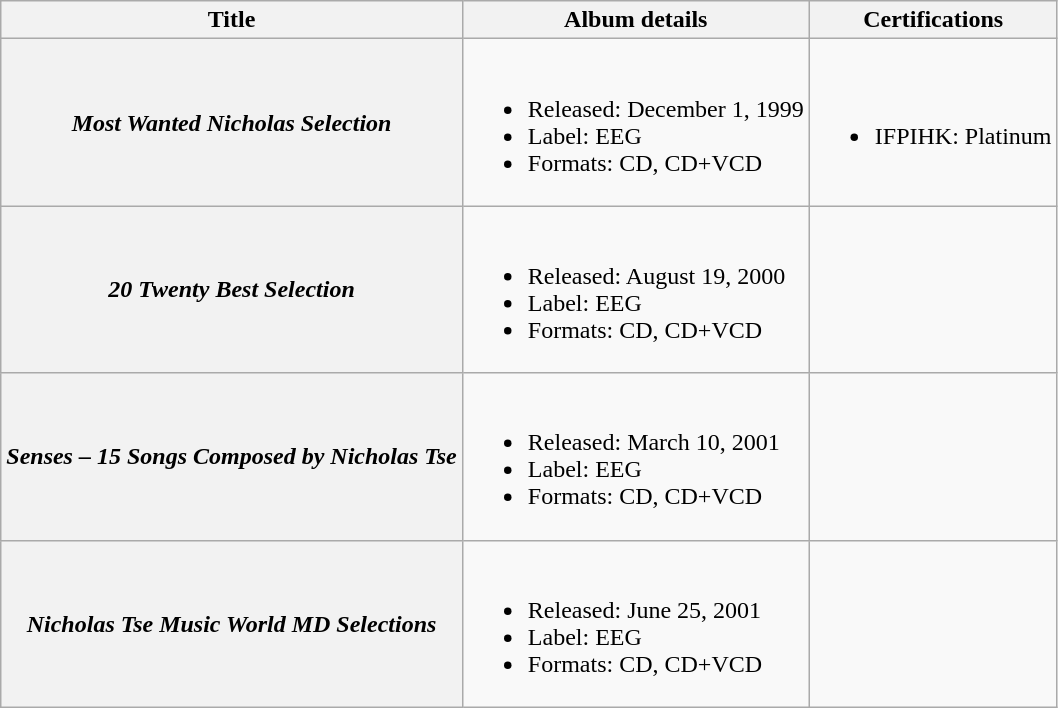<table class="wikitable plainrowheaders">
<tr>
<th>Title</th>
<th>Album details</th>
<th>Certifications</th>
</tr>
<tr>
<th scope="row"><em>Most Wanted Nicholas Selection</em></th>
<td><br><ul><li>Released: December 1, 1999</li><li>Label: EEG</li><li>Formats: CD, CD+VCD</li></ul></td>
<td><br><ul><li>IFPIHK: Platinum</li></ul></td>
</tr>
<tr>
<th scope="row"><em>20 Twenty Best Selection</em></th>
<td><br><ul><li>Released: August 19, 2000</li><li>Label: EEG</li><li>Formats: CD, CD+VCD</li></ul></td>
<td></td>
</tr>
<tr>
<th scope="row"><em>Senses – 15 Songs Composed by Nicholas Tse</em></th>
<td><br><ul><li>Released: March 10, 2001</li><li>Label: EEG</li><li>Formats: CD, CD+VCD</li></ul></td>
<td></td>
</tr>
<tr>
<th scope="row"><em>Nicholas Tse Music World MD Selections</em></th>
<td><br><ul><li>Released: June 25, 2001</li><li>Label: EEG</li><li>Formats: CD, CD+VCD</li></ul></td>
<td></td>
</tr>
</table>
